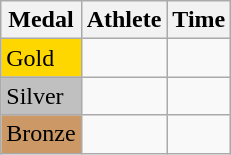<table class="wikitable">
<tr>
<th>Medal</th>
<th>Athlete</th>
<th>Time</th>
</tr>
<tr>
<td bgcolor="gold">Gold</td>
<td></td>
<td></td>
</tr>
<tr>
<td bgcolor="silver">Silver</td>
<td></td>
<td></td>
</tr>
<tr>
<td bgcolor="CC9966">Bronze</td>
<td></td>
<td></td>
</tr>
</table>
